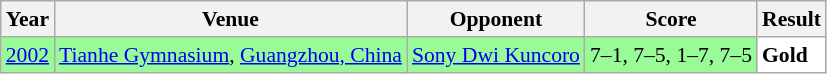<table class="sortable wikitable" style="font-size: 90%;">
<tr>
<th>Year</th>
<th>Venue</th>
<th>Opponent</th>
<th>Score</th>
<th>Result</th>
</tr>
<tr style="background:#98FB98">
<td align="center"><a href='#'>2002</a></td>
<td align="left"><a href='#'>Tianhe Gymnasium</a>, <a href='#'>Guangzhou, China</a></td>
<td align="left"> <a href='#'>Sony Dwi Kuncoro</a></td>
<td align="left">7–1, 7–5, 1–7, 7–5</td>
<td style="text-align:left; background:white"> <strong>Gold</strong></td>
</tr>
</table>
